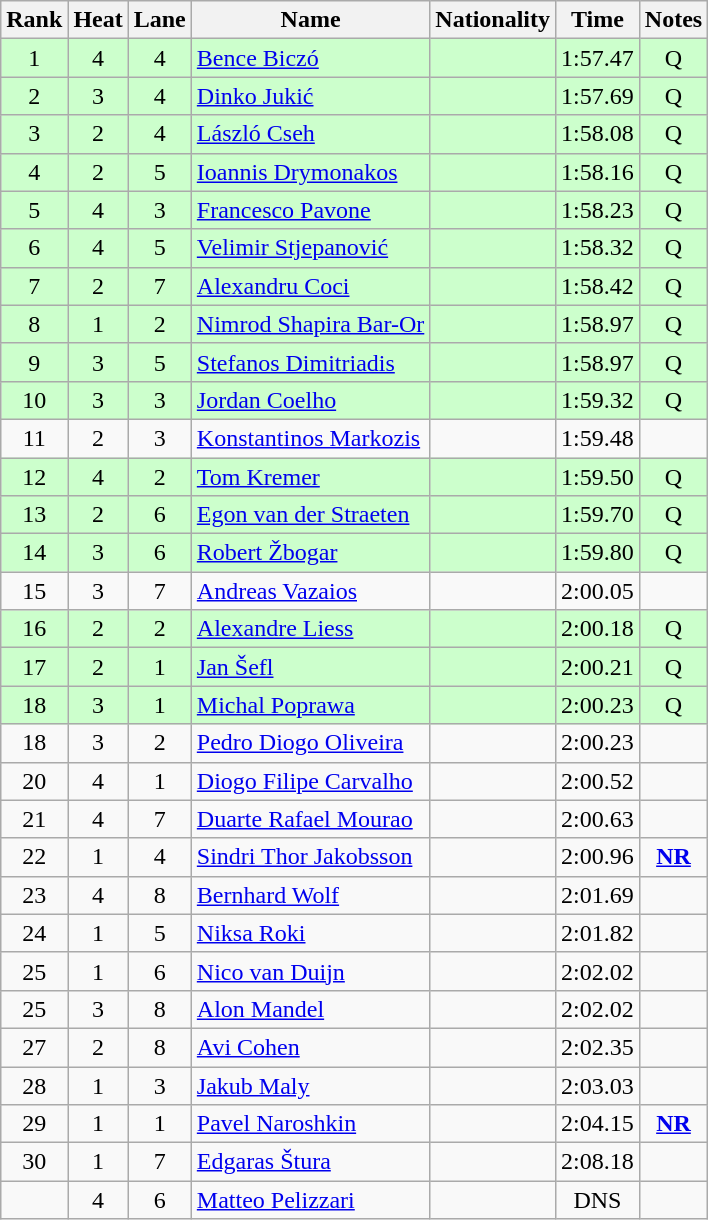<table class="wikitable sortable" style="text-align:center">
<tr>
<th>Rank</th>
<th>Heat</th>
<th>Lane</th>
<th>Name</th>
<th>Nationality</th>
<th>Time</th>
<th>Notes</th>
</tr>
<tr bgcolor=ccffcc>
<td>1</td>
<td>4</td>
<td>4</td>
<td align=left><a href='#'>Bence Biczó</a></td>
<td align=left></td>
<td>1:57.47</td>
<td>Q</td>
</tr>
<tr bgcolor=ccffcc>
<td>2</td>
<td>3</td>
<td>4</td>
<td align=left><a href='#'>Dinko Jukić</a></td>
<td align=left></td>
<td>1:57.69</td>
<td>Q</td>
</tr>
<tr bgcolor=ccffcc>
<td>3</td>
<td>2</td>
<td>4</td>
<td align=left><a href='#'>László Cseh</a></td>
<td align=left></td>
<td>1:58.08</td>
<td>Q</td>
</tr>
<tr bgcolor=ccffcc>
<td>4</td>
<td>2</td>
<td>5</td>
<td align=left><a href='#'>Ioannis Drymonakos</a></td>
<td align=left></td>
<td>1:58.16</td>
<td>Q</td>
</tr>
<tr bgcolor=ccffcc>
<td>5</td>
<td>4</td>
<td>3</td>
<td align=left><a href='#'>Francesco Pavone</a></td>
<td align=left></td>
<td>1:58.23</td>
<td>Q</td>
</tr>
<tr bgcolor=ccffcc>
<td>6</td>
<td>4</td>
<td>5</td>
<td align=left><a href='#'>Velimir Stjepanović</a></td>
<td align=left></td>
<td>1:58.32</td>
<td>Q</td>
</tr>
<tr bgcolor=ccffcc>
<td>7</td>
<td>2</td>
<td>7</td>
<td align=left><a href='#'>Alexandru Coci</a></td>
<td align=left></td>
<td>1:58.42</td>
<td>Q</td>
</tr>
<tr bgcolor=ccffcc>
<td>8</td>
<td>1</td>
<td>2</td>
<td align=left><a href='#'>Nimrod Shapira Bar-Or</a></td>
<td align=left></td>
<td>1:58.97</td>
<td>Q</td>
</tr>
<tr bgcolor=ccffcc>
<td>9</td>
<td>3</td>
<td>5</td>
<td align=left><a href='#'>Stefanos Dimitriadis</a></td>
<td align=left></td>
<td>1:58.97</td>
<td>Q</td>
</tr>
<tr bgcolor=ccffcc>
<td>10</td>
<td>3</td>
<td>3</td>
<td align=left><a href='#'>Jordan Coelho</a></td>
<td align=left></td>
<td>1:59.32</td>
<td>Q</td>
</tr>
<tr>
<td>11</td>
<td>2</td>
<td>3</td>
<td align=left><a href='#'>Konstantinos Markozis</a></td>
<td align=left></td>
<td>1:59.48</td>
<td></td>
</tr>
<tr bgcolor=ccffcc>
<td>12</td>
<td>4</td>
<td>2</td>
<td align=left><a href='#'>Tom Kremer</a></td>
<td align=left></td>
<td>1:59.50</td>
<td>Q</td>
</tr>
<tr bgcolor=ccffcc>
<td>13</td>
<td>2</td>
<td>6</td>
<td align=left><a href='#'>Egon van der Straeten</a></td>
<td align=left></td>
<td>1:59.70</td>
<td>Q</td>
</tr>
<tr bgcolor=ccffcc>
<td>14</td>
<td>3</td>
<td>6</td>
<td align=left><a href='#'>Robert Žbogar</a></td>
<td align=left></td>
<td>1:59.80</td>
<td>Q</td>
</tr>
<tr>
<td>15</td>
<td>3</td>
<td>7</td>
<td align=left><a href='#'>Andreas Vazaios</a></td>
<td align=left></td>
<td>2:00.05</td>
<td></td>
</tr>
<tr bgcolor=ccffcc>
<td>16</td>
<td>2</td>
<td>2</td>
<td align=left><a href='#'>Alexandre Liess</a></td>
<td align=left></td>
<td>2:00.18</td>
<td>Q</td>
</tr>
<tr bgcolor=ccffcc>
<td>17</td>
<td>2</td>
<td>1</td>
<td align=left><a href='#'>Jan Šefl</a></td>
<td align=left></td>
<td>2:00.21</td>
<td>Q</td>
</tr>
<tr bgcolor=ccffcc>
<td>18</td>
<td>3</td>
<td>1</td>
<td align=left><a href='#'>Michal Poprawa</a></td>
<td align=left></td>
<td>2:00.23</td>
<td>Q</td>
</tr>
<tr>
<td>18</td>
<td>3</td>
<td>2</td>
<td align=left><a href='#'>Pedro Diogo Oliveira</a></td>
<td align=left></td>
<td>2:00.23</td>
<td></td>
</tr>
<tr>
<td>20</td>
<td>4</td>
<td>1</td>
<td align=left><a href='#'>Diogo Filipe Carvalho</a></td>
<td align=left></td>
<td>2:00.52</td>
<td></td>
</tr>
<tr>
<td>21</td>
<td>4</td>
<td>7</td>
<td align=left><a href='#'>Duarte Rafael Mourao</a></td>
<td align=left></td>
<td>2:00.63</td>
<td></td>
</tr>
<tr>
<td>22</td>
<td>1</td>
<td>4</td>
<td align=left><a href='#'>Sindri Thor Jakobsson</a></td>
<td align=left></td>
<td>2:00.96</td>
<td><strong><a href='#'>NR</a></strong></td>
</tr>
<tr>
<td>23</td>
<td>4</td>
<td>8</td>
<td align=left><a href='#'>Bernhard Wolf</a></td>
<td align=left></td>
<td>2:01.69</td>
<td></td>
</tr>
<tr>
<td>24</td>
<td>1</td>
<td>5</td>
<td align=left><a href='#'>Niksa Roki</a></td>
<td align=left></td>
<td>2:01.82</td>
<td></td>
</tr>
<tr>
<td>25</td>
<td>1</td>
<td>6</td>
<td align=left><a href='#'>Nico van Duijn</a></td>
<td align=left></td>
<td>2:02.02</td>
<td></td>
</tr>
<tr>
<td>25</td>
<td>3</td>
<td>8</td>
<td align=left><a href='#'>Alon Mandel</a></td>
<td align=left></td>
<td>2:02.02</td>
<td></td>
</tr>
<tr>
<td>27</td>
<td>2</td>
<td>8</td>
<td align=left><a href='#'>Avi Cohen</a></td>
<td align=left></td>
<td>2:02.35</td>
<td></td>
</tr>
<tr>
<td>28</td>
<td>1</td>
<td>3</td>
<td align=left><a href='#'>Jakub Maly</a></td>
<td align=left></td>
<td>2:03.03</td>
<td></td>
</tr>
<tr>
<td>29</td>
<td>1</td>
<td>1</td>
<td align=left><a href='#'>Pavel Naroshkin</a></td>
<td align=left></td>
<td>2:04.15</td>
<td><strong><a href='#'>NR</a></strong></td>
</tr>
<tr>
<td>30</td>
<td>1</td>
<td>7</td>
<td align=left><a href='#'>Edgaras Štura</a></td>
<td align=left></td>
<td>2:08.18</td>
<td></td>
</tr>
<tr>
<td></td>
<td>4</td>
<td>6</td>
<td align=left><a href='#'>Matteo Pelizzari</a></td>
<td align=left></td>
<td>DNS</td>
<td></td>
</tr>
</table>
